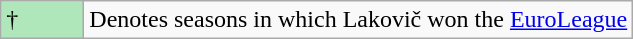<table class="wikitable">
<tr>
<td style="background:#AFE6BA; width:3em;">†</td>
<td>Denotes seasons in which Lakovič  won the <a href='#'>EuroLeague</a></td>
</tr>
</table>
